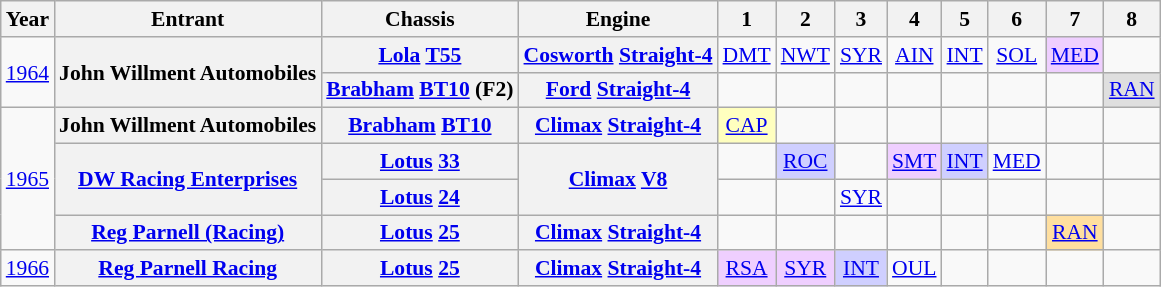<table class="wikitable" style="text-align:center; font-size:90%">
<tr>
<th>Year</th>
<th>Entrant</th>
<th>Chassis</th>
<th>Engine</th>
<th>1</th>
<th>2</th>
<th>3</th>
<th>4</th>
<th>5</th>
<th>6</th>
<th>7</th>
<th>8</th>
</tr>
<tr>
<td rowspan="2"><a href='#'>1964</a></td>
<th rowspan="2">John Willment Automobiles</th>
<th><a href='#'>Lola</a> <a href='#'>T55</a></th>
<th><a href='#'>Cosworth</a> <a href='#'>Straight-4</a></th>
<td><a href='#'>DMT</a></td>
<td><a href='#'>NWT</a></td>
<td><a href='#'>SYR</a></td>
<td><a href='#'>AIN</a></td>
<td><a href='#'>INT</a></td>
<td><a href='#'>SOL</a></td>
<td style="background:#EFCFFF;"><a href='#'>MED</a><br></td>
<td></td>
</tr>
<tr>
<th><a href='#'>Brabham</a> <a href='#'>BT10</a> (F2)</th>
<th><a href='#'>Ford</a> <a href='#'>Straight-4</a></th>
<td></td>
<td></td>
<td></td>
<td></td>
<td></td>
<td></td>
<td></td>
<td style="background:#DFDFDF;"><a href='#'>RAN</a><br></td>
</tr>
<tr>
<td rowspan="4"><a href='#'>1965</a></td>
<th>John Willment Automobiles</th>
<th><a href='#'>Brabham</a> <a href='#'>BT10</a></th>
<th><a href='#'>Climax</a> <a href='#'>Straight-4</a></th>
<td style="background:#FFFFBF;"><a href='#'>CAP</a><br></td>
<td></td>
<td></td>
<td></td>
<td></td>
<td></td>
<td></td>
<td></td>
</tr>
<tr>
<th rowspan="2"><a href='#'>DW Racing Enterprises</a></th>
<th><a href='#'>Lotus</a> <a href='#'>33</a></th>
<th rowspan="2"><a href='#'>Climax</a> <a href='#'>V8</a></th>
<td></td>
<td style="background:#CFCFFF;"><a href='#'>ROC</a><br></td>
<td></td>
<td style="background:#EFCFFF;"><a href='#'>SMT</a><br></td>
<td style="background:#CFCFFF;"><a href='#'>INT</a><br></td>
<td><a href='#'>MED</a><br></td>
<td></td>
<td></td>
</tr>
<tr>
<th><a href='#'>Lotus</a> <a href='#'>24</a></th>
<td></td>
<td></td>
<td><a href='#'>SYR</a><br></td>
<td></td>
<td></td>
<td></td>
<td></td>
<td></td>
</tr>
<tr>
<th><a href='#'>Reg Parnell (Racing)</a></th>
<th><a href='#'>Lotus</a> <a href='#'>25</a></th>
<th><a href='#'>Climax</a> <a href='#'>Straight-4</a></th>
<td></td>
<td></td>
<td></td>
<td></td>
<td></td>
<td></td>
<td style="background:#FFDF9F;"><a href='#'>RAN</a><br></td>
<td></td>
</tr>
<tr>
<td><a href='#'>1966</a></td>
<th><a href='#'>Reg Parnell Racing</a></th>
<th><a href='#'>Lotus</a> <a href='#'>25</a></th>
<th><a href='#'>Climax</a> <a href='#'>Straight-4</a></th>
<td style="background:#EFCFFF;"><a href='#'>RSA</a><br></td>
<td style="background:#EFCFFF;"><a href='#'>SYR</a><br></td>
<td style="background:#CFCFFF;"><a href='#'>INT</a><br></td>
<td><a href='#'>OUL</a></td>
<td></td>
<td></td>
<td></td>
<td></td>
</tr>
</table>
